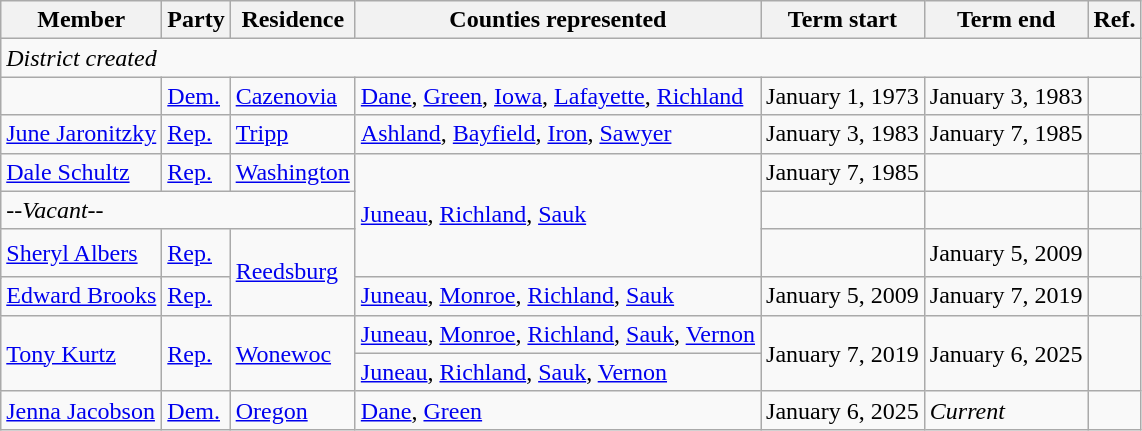<table class="wikitable">
<tr>
<th>Member</th>
<th>Party</th>
<th>Residence</th>
<th>Counties represented</th>
<th>Term start</th>
<th>Term end</th>
<th>Ref.</th>
</tr>
<tr>
<td colspan="7"><em>District created</em></td>
</tr>
<tr>
<td></td>
<td><a href='#'>Dem.</a></td>
<td><a href='#'>Cazenovia</a></td>
<td><a href='#'>Dane</a>, <a href='#'>Green</a>, <a href='#'>Iowa</a>, <a href='#'>Lafayette</a>, <a href='#'>Richland</a></td>
<td>January 1, 1973</td>
<td>January 3, 1983</td>
<td></td>
</tr>
<tr>
<td><a href='#'>June Jaronitzky</a></td>
<td><a href='#'>Rep.</a></td>
<td><a href='#'>Tripp</a></td>
<td><a href='#'>Ashland</a>, <a href='#'>Bayfield</a>, <a href='#'>Iron</a>, <a href='#'>Sawyer</a></td>
<td>January 3, 1983</td>
<td>January 7, 1985</td>
<td></td>
</tr>
<tr>
<td><a href='#'>Dale Schultz</a></td>
<td><a href='#'>Rep.</a></td>
<td><a href='#'>Washington</a></td>
<td rowspan="3"><a href='#'>Juneau</a>, <a href='#'>Richland</a>, <a href='#'>Sauk</a></td>
<td>January 7, 1985</td>
<td></td>
<td></td>
</tr>
<tr>
<td colspan="3"><em>--Vacant--</em></td>
<td></td>
<td></td>
</tr>
<tr style="height:2em">
<td rowspan="2"><a href='#'>Sheryl Albers</a></td>
<td rowspan="2" ><a href='#'>Rep.</a></td>
<td rowspan="4"><a href='#'>Reedsburg</a></td>
<td rowspan="2"></td>
<td rowspan="2">January 5, 2009</td>
<td rowspan="2"></td>
</tr>
<tr>
<td rowspan="2"><a href='#'>Juneau</a>, <a href='#'>Monroe</a>, <a href='#'>Richland</a>, <a href='#'>Sauk</a></td>
</tr>
<tr>
<td rowspan="2"><a href='#'>Edward Brooks</a></td>
<td rowspan="2" ><a href='#'>Rep.</a></td>
<td rowspan="2">January 5, 2009</td>
<td rowspan="2">January 7, 2019</td>
<td rowspan="2"></td>
</tr>
<tr>
<td rowspan="2"><a href='#'>Juneau</a>, <a href='#'>Monroe</a>, <a href='#'>Richland</a>, <a href='#'>Sauk</a>, <a href='#'>Vernon</a></td>
</tr>
<tr style="height:1em">
<td rowspan="2"><a href='#'>Tony Kurtz</a></td>
<td rowspan="2" ><a href='#'>Rep.</a></td>
<td rowspan="2"><a href='#'>Wonewoc</a></td>
<td rowspan="2">January 7, 2019</td>
<td rowspan="2">January 6, 2025</td>
<td rowspan="2"></td>
</tr>
<tr>
<td><a href='#'>Juneau</a>, <a href='#'>Richland</a>, <a href='#'>Sauk</a>, <a href='#'>Vernon</a></td>
</tr>
<tr>
<td><a href='#'>Jenna Jacobson</a></td>
<td><a href='#'>Dem.</a></td>
<td><a href='#'>Oregon</a></td>
<td><a href='#'>Dane</a>, <a href='#'>Green</a></td>
<td>January 6, 2025</td>
<td><em>Current</em></td>
<td></td>
</tr>
</table>
